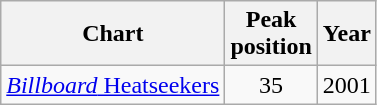<table class="wikitable">
<tr>
<th align="left">Chart</th>
<th style="text-align:center;">Peak<br>position</th>
<th style="text-align:center;">Year</th>
</tr>
<tr>
<td align="left"><a href='#'><em>Billboard</em> Heatseekers</a></td>
<td style="text-align:center;">35</td>
<td style="text-align:center;">2001</td>
</tr>
</table>
